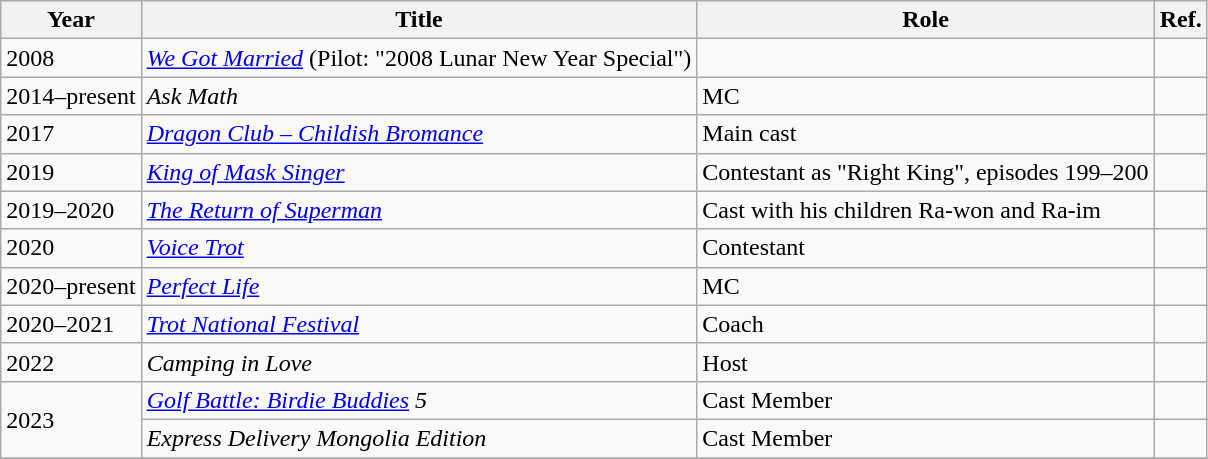<table class="wikitable">
<tr>
<th>Year</th>
<th>Title</th>
<th>Role</th>
<th>Ref.</th>
</tr>
<tr>
<td>2008</td>
<td><em><a href='#'>We Got Married</a></em> (Pilot: "2008 Lunar New Year Special")</td>
<td></td>
<td></td>
</tr>
<tr>
<td>2014–present</td>
<td><em>Ask Math</em></td>
<td>MC</td>
<td></td>
</tr>
<tr>
<td>2017</td>
<td><em><a href='#'>Dragon Club – Childish Bromance</a></em></td>
<td>Main cast</td>
<td></td>
</tr>
<tr>
<td>2019</td>
<td><em><a href='#'>King of Mask Singer</a></em></td>
<td>Contestant as "Right King", episodes 199–200</td>
<td></td>
</tr>
<tr>
<td>2019–2020</td>
<td><em><a href='#'>The Return of Superman</a></em></td>
<td>Cast with his children Ra-won and Ra-im</td>
<td></td>
</tr>
<tr>
<td>2020</td>
<td><em><a href='#'>Voice Trot</a></em></td>
<td>Contestant</td>
<td></td>
</tr>
<tr>
<td>2020–present</td>
<td><em><a href='#'>Perfect Life</a></em></td>
<td>MC</td>
<td></td>
</tr>
<tr>
<td>2020–2021</td>
<td><em><a href='#'>Trot National Festival</a></em></td>
<td>Coach</td>
<td></td>
</tr>
<tr>
<td>2022</td>
<td><em>Camping in Love</em></td>
<td>Host</td>
<td></td>
</tr>
<tr>
<td rowspan=2>2023</td>
<td><em><a href='#'>Golf Battle: Birdie Buddies</a> 5</em></td>
<td>Cast Member</td>
<td></td>
</tr>
<tr>
<td><em>Express Delivery Mongolia Edition</em></td>
<td>Cast Member</td>
<td></td>
</tr>
<tr>
</tr>
</table>
